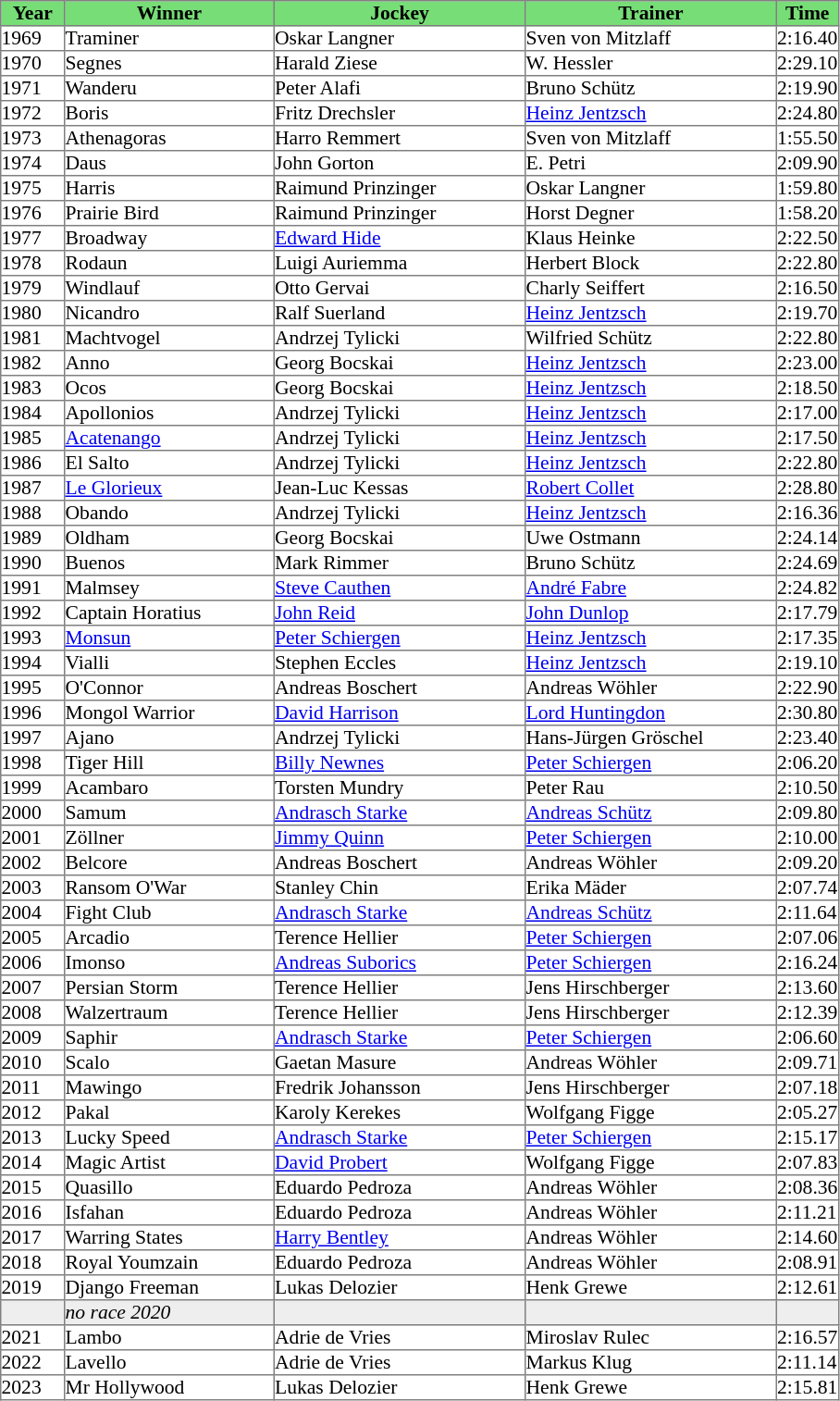<table class = "sortable" | border="1" cellpadding="0" style="border-collapse: collapse; font-size:90%">
<tr bgcolor="#77dd77" align="center">
<th width="45px"><strong>Year</strong><br></th>
<th width="150px"><strong>Winner</strong><br></th>
<th width="180px"><strong>Jockey</strong><br></th>
<th width="180px"><strong>Trainer</strong><br></th>
<th><strong>Time</strong><br></th>
</tr>
<tr>
<td>1969</td>
<td>Traminer</td>
<td>Oskar Langner</td>
<td>Sven von Mitzlaff</td>
<td>2:16.40</td>
</tr>
<tr>
<td>1970</td>
<td>Segnes</td>
<td>Harald Ziese</td>
<td>W. Hessler</td>
<td>2:29.10</td>
</tr>
<tr>
<td>1971</td>
<td>Wanderu</td>
<td>Peter Alafi</td>
<td>Bruno Schütz</td>
<td>2:19.90</td>
</tr>
<tr>
<td>1972</td>
<td>Boris</td>
<td>Fritz Drechsler</td>
<td><a href='#'>Heinz Jentzsch</a></td>
<td>2:24.80</td>
</tr>
<tr>
<td>1973</td>
<td>Athenagoras</td>
<td>Harro Remmert</td>
<td>Sven von Mitzlaff</td>
<td>1:55.50</td>
</tr>
<tr>
<td>1974</td>
<td>Daus</td>
<td>John Gorton</td>
<td>E. Petri</td>
<td>2:09.90</td>
</tr>
<tr>
<td>1975</td>
<td>Harris</td>
<td>Raimund Prinzinger</td>
<td>Oskar Langner</td>
<td>1:59.80</td>
</tr>
<tr>
<td>1976</td>
<td>Prairie Bird</td>
<td>Raimund Prinzinger</td>
<td>Horst Degner</td>
<td>1:58.20</td>
</tr>
<tr>
<td>1977</td>
<td>Broadway</td>
<td><a href='#'>Edward Hide</a></td>
<td>Klaus Heinke</td>
<td>2:22.50</td>
</tr>
<tr>
<td>1978</td>
<td>Rodaun</td>
<td>Luigi Auriemma</td>
<td>Herbert Block</td>
<td>2:22.80</td>
</tr>
<tr>
<td>1979</td>
<td>Windlauf</td>
<td>Otto Gervai</td>
<td>Charly Seiffert</td>
<td>2:16.50</td>
</tr>
<tr>
<td>1980</td>
<td>Nicandro</td>
<td>Ralf Suerland</td>
<td><a href='#'>Heinz Jentzsch</a></td>
<td>2:19.70</td>
</tr>
<tr>
<td>1981</td>
<td>Machtvogel</td>
<td>Andrzej Tylicki</td>
<td>Wilfried Schütz</td>
<td>2:22.80</td>
</tr>
<tr>
<td>1982</td>
<td>Anno</td>
<td>Georg Bocskai</td>
<td><a href='#'>Heinz Jentzsch</a></td>
<td>2:23.00</td>
</tr>
<tr>
<td>1983</td>
<td>Ocos</td>
<td>Georg Bocskai</td>
<td><a href='#'>Heinz Jentzsch</a></td>
<td>2:18.50</td>
</tr>
<tr>
<td>1984</td>
<td>Apollonios</td>
<td>Andrzej Tylicki</td>
<td><a href='#'>Heinz Jentzsch</a></td>
<td>2:17.00</td>
</tr>
<tr>
<td>1985</td>
<td><a href='#'>Acatenango</a></td>
<td>Andrzej Tylicki</td>
<td><a href='#'>Heinz Jentzsch</a></td>
<td>2:17.50</td>
</tr>
<tr>
<td>1986</td>
<td>El Salto</td>
<td>Andrzej Tylicki</td>
<td><a href='#'>Heinz Jentzsch</a></td>
<td>2:22.80</td>
</tr>
<tr>
<td>1987</td>
<td><a href='#'>Le Glorieux</a></td>
<td>Jean-Luc Kessas</td>
<td><a href='#'>Robert Collet</a></td>
<td>2:28.80</td>
</tr>
<tr>
<td>1988</td>
<td>Obando</td>
<td>Andrzej Tylicki</td>
<td><a href='#'>Heinz Jentzsch</a></td>
<td>2:16.36</td>
</tr>
<tr>
<td>1989</td>
<td>Oldham</td>
<td>Georg Bocskai</td>
<td>Uwe Ostmann</td>
<td>2:24.14</td>
</tr>
<tr>
<td>1990</td>
<td>Buenos</td>
<td>Mark Rimmer</td>
<td>Bruno Schütz</td>
<td>2:24.69</td>
</tr>
<tr>
<td>1991</td>
<td>Malmsey</td>
<td><a href='#'>Steve Cauthen</a></td>
<td><a href='#'>André Fabre</a></td>
<td>2:24.82</td>
</tr>
<tr>
<td>1992</td>
<td>Captain Horatius</td>
<td><a href='#'>John Reid</a></td>
<td><a href='#'>John Dunlop</a></td>
<td>2:17.79</td>
</tr>
<tr>
<td>1993</td>
<td><a href='#'>Monsun</a></td>
<td><a href='#'>Peter Schiergen</a></td>
<td><a href='#'>Heinz Jentzsch</a></td>
<td>2:17.35</td>
</tr>
<tr>
<td>1994</td>
<td>Vialli</td>
<td>Stephen Eccles</td>
<td><a href='#'>Heinz Jentzsch</a></td>
<td>2:19.10</td>
</tr>
<tr>
<td>1995</td>
<td>O'Connor</td>
<td>Andreas Boschert</td>
<td>Andreas Wöhler</td>
<td>2:22.90</td>
</tr>
<tr>
<td>1996</td>
<td>Mongol Warrior</td>
<td><a href='#'>David Harrison</a></td>
<td><a href='#'>Lord Huntingdon</a></td>
<td>2:30.80</td>
</tr>
<tr>
<td>1997</td>
<td>Ajano </td>
<td>Andrzej Tylicki</td>
<td>Hans-Jürgen Gröschel</td>
<td>2:23.40</td>
</tr>
<tr>
<td>1998</td>
<td>Tiger Hill</td>
<td><a href='#'>Billy Newnes</a></td>
<td><a href='#'>Peter Schiergen</a></td>
<td>2:06.20</td>
</tr>
<tr>
<td>1999</td>
<td>Acambaro</td>
<td>Torsten Mundry</td>
<td>Peter Rau</td>
<td>2:10.50</td>
</tr>
<tr>
<td>2000</td>
<td>Samum</td>
<td><a href='#'>Andrasch Starke</a></td>
<td><a href='#'>Andreas Schütz</a></td>
<td>2:09.80</td>
</tr>
<tr>
<td>2001</td>
<td>Zöllner</td>
<td><a href='#'>Jimmy Quinn</a></td>
<td><a href='#'>Peter Schiergen</a></td>
<td>2:10.00</td>
</tr>
<tr>
<td>2002</td>
<td>Belcore</td>
<td>Andreas Boschert</td>
<td>Andreas Wöhler</td>
<td>2:09.20</td>
</tr>
<tr>
<td>2003</td>
<td>Ransom O'War</td>
<td>Stanley Chin</td>
<td>Erika Mäder</td>
<td>2:07.74</td>
</tr>
<tr>
<td>2004</td>
<td>Fight Club</td>
<td><a href='#'>Andrasch Starke</a></td>
<td><a href='#'>Andreas Schütz</a></td>
<td>2:11.64</td>
</tr>
<tr>
<td>2005</td>
<td>Arcadio</td>
<td>Terence Hellier</td>
<td><a href='#'>Peter Schiergen</a></td>
<td>2:07.06</td>
</tr>
<tr>
<td>2006</td>
<td>Imonso</td>
<td><a href='#'>Andreas Suborics</a></td>
<td><a href='#'>Peter Schiergen</a></td>
<td>2:16.24</td>
</tr>
<tr>
<td>2007</td>
<td>Persian Storm</td>
<td>Terence Hellier</td>
<td>Jens Hirschberger</td>
<td>2:13.60</td>
</tr>
<tr>
<td>2008</td>
<td>Walzertraum</td>
<td>Terence Hellier</td>
<td>Jens Hirschberger</td>
<td>2:12.39</td>
</tr>
<tr>
<td>2009</td>
<td>Saphir</td>
<td><a href='#'>Andrasch Starke</a></td>
<td><a href='#'>Peter Schiergen</a></td>
<td>2:06.60</td>
</tr>
<tr>
<td>2010</td>
<td>Scalo</td>
<td>Gaetan Masure</td>
<td>Andreas Wöhler</td>
<td>2:09.71</td>
</tr>
<tr>
<td>2011</td>
<td>Mawingo</td>
<td>Fredrik Johansson</td>
<td>Jens Hirschberger</td>
<td>2:07.18</td>
</tr>
<tr>
<td>2012</td>
<td>Pakal</td>
<td>Karoly Kerekes</td>
<td>Wolfgang Figge</td>
<td>2:05.27</td>
</tr>
<tr>
<td>2013</td>
<td>Lucky Speed</td>
<td><a href='#'>Andrasch Starke</a></td>
<td><a href='#'>Peter Schiergen</a></td>
<td>2:15.17</td>
</tr>
<tr>
<td>2014</td>
<td>Magic Artist</td>
<td><a href='#'>David Probert</a></td>
<td>Wolfgang Figge</td>
<td>2:07.83</td>
</tr>
<tr>
<td>2015</td>
<td>Quasillo </td>
<td>Eduardo Pedroza</td>
<td>Andreas Wöhler</td>
<td>2:08.36</td>
</tr>
<tr>
<td>2016</td>
<td>Isfahan</td>
<td>Eduardo Pedroza</td>
<td>Andreas Wöhler</td>
<td>2:11.21</td>
</tr>
<tr>
<td>2017</td>
<td>Warring States</td>
<td><a href='#'>Harry Bentley</a></td>
<td>Andreas Wöhler</td>
<td>2:14.60</td>
</tr>
<tr>
<td>2018</td>
<td>Royal Youmzain</td>
<td>Eduardo Pedroza</td>
<td>Andreas Wöhler</td>
<td>2:08.91</td>
</tr>
<tr>
<td>2019</td>
<td>Django Freeman</td>
<td>Lukas Delozier</td>
<td>Henk Grewe</td>
<td>2:12.61</td>
</tr>
<tr bgcolor="#eeeeee">
<td data-sort-value="2020"></td>
<td><em>no race 2020</em> </td>
<td></td>
<td></td>
<td></td>
</tr>
<tr>
<td>2021</td>
<td>Lambo</td>
<td>Adrie de Vries</td>
<td>Miroslav Rulec</td>
<td>2:16.57</td>
</tr>
<tr>
<td>2022</td>
<td>Lavello</td>
<td>Adrie de Vries</td>
<td>Markus Klug</td>
<td>2:11.14</td>
</tr>
<tr>
<td>2023</td>
<td>Mr Hollywood</td>
<td>Lukas Delozier</td>
<td>Henk Grewe</td>
<td>2:15.81</td>
</tr>
</table>
